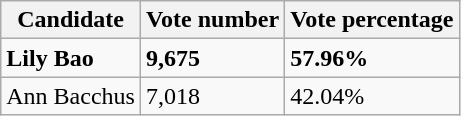<table class="wikitable">
<tr>
<th>Candidate</th>
<th>Vote number</th>
<th>Vote percentage</th>
</tr>
<tr>
<td><strong>Lily Bao</strong></td>
<td><strong>9,675</strong></td>
<td><strong>57.96%</strong></td>
</tr>
<tr>
<td>Ann Bacchus</td>
<td>7,018</td>
<td>42.04%</td>
</tr>
</table>
